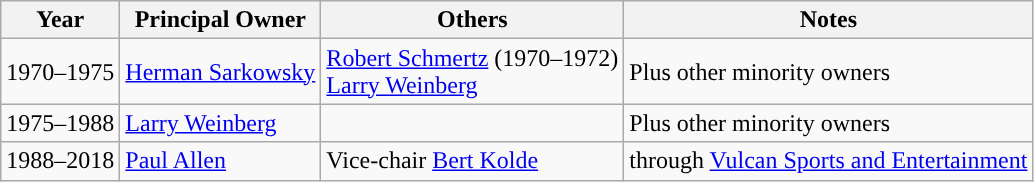<table class="wikitable" border="1">
<tr>
<th>Year</th>
<th>Principal Owner</th>
<th>Others</th>
<th>Notes</th>
</tr>
<tr>
<td>1970–1975</td>
<td><a href='#'>Herman Sarkowsky</a></td>
<td><a href='#'>Robert Schmertz</a> (1970–1972)<br><a href='#'>Larry Weinberg</a></td>
<td>Plus other minority owners</td>
</tr>
<tr>
<td>1975–1988</td>
<td><a href='#'>Larry Weinberg</a></td>
<td></td>
<td>Plus other minority owners</td>
</tr>
<tr>
<td>1988–2018</td>
<td><a href='#'>Paul Allen</a></td>
<td>Vice-chair <a href='#'>Bert Kolde</a></td>
<td>through <a href='#'>Vulcan Sports and Entertainment</a></td>
</tr>
</table>
